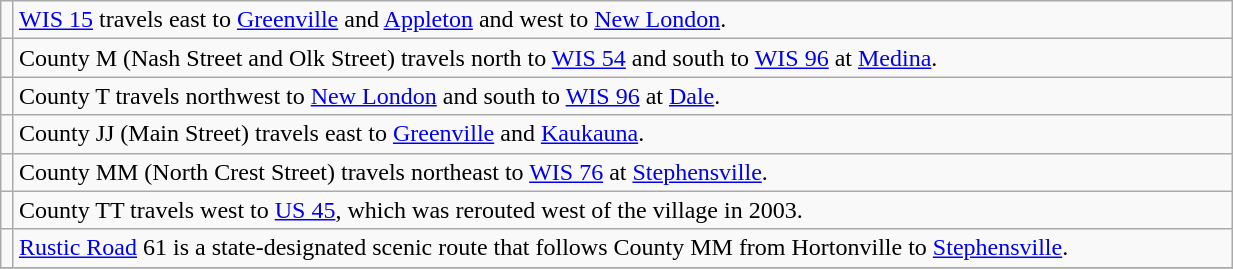<table class="wikitable" style="width:65%">
<tr>
<td></td>
<td><a href='#'>WIS 15</a> travels east to <a href='#'>Greenville</a> and <a href='#'>Appleton</a> and west to <a href='#'>New London</a>.</td>
</tr>
<tr>
<td></td>
<td>County M (Nash Street and Olk Street) travels north to <a href='#'>WIS 54</a> and south to <a href='#'>WIS 96</a> at <a href='#'>Medina</a>.</td>
</tr>
<tr>
<td></td>
<td>County T travels northwest to <a href='#'>New London</a> and south to <a href='#'>WIS 96</a> at <a href='#'>Dale</a>.</td>
</tr>
<tr>
<td></td>
<td>County JJ (Main Street) travels east to <a href='#'>Greenville</a> and <a href='#'>Kaukauna</a>.</td>
</tr>
<tr>
<td></td>
<td>County MM (North Crest Street) travels northeast to <a href='#'>WIS 76</a> at <a href='#'>Stephensville</a>.</td>
</tr>
<tr>
<td></td>
<td>County TT travels west to <a href='#'>US 45</a>, which was rerouted west of the village in 2003.</td>
</tr>
<tr>
<td></td>
<td><a href='#'>Rustic Road</a> 61 is a  state-designated scenic route that follows County MM from Hortonville to <a href='#'>Stephensville</a>.</td>
</tr>
<tr>
</tr>
</table>
